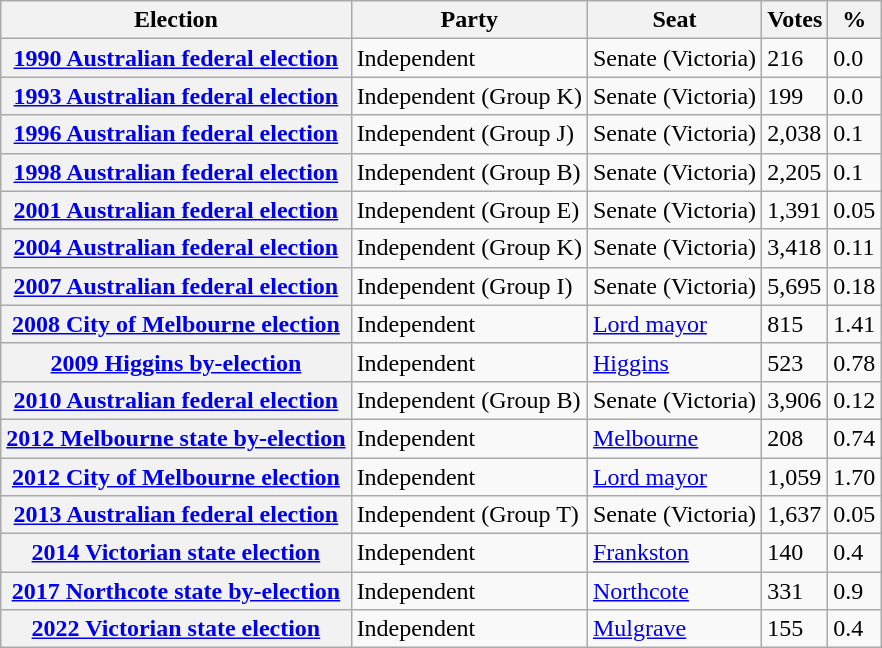<table class="wikitable sortable">
<tr>
<th>Election</th>
<th>Party</th>
<th>Seat</th>
<th>Votes</th>
<th>%</th>
</tr>
<tr>
<th><a href='#'>1990 Australian federal election</a></th>
<td>Independent</td>
<td>Senate (Victoria)</td>
<td>216</td>
<td>0.0</td>
</tr>
<tr>
<th><a href='#'>1993 Australian federal election</a></th>
<td>Independent (Group K)</td>
<td>Senate (Victoria)</td>
<td>199</td>
<td>0.0</td>
</tr>
<tr>
<th><a href='#'>1996 Australian federal election</a></th>
<td>Independent (Group J)</td>
<td>Senate (Victoria)</td>
<td>2,038</td>
<td>0.1</td>
</tr>
<tr>
<th><a href='#'>1998 Australian federal election</a></th>
<td>Independent (Group B)</td>
<td>Senate (Victoria)</td>
<td>2,205</td>
<td>0.1</td>
</tr>
<tr>
<th><a href='#'>2001 Australian federal election</a></th>
<td>Independent (Group E)</td>
<td>Senate (Victoria)</td>
<td>1,391</td>
<td>0.05</td>
</tr>
<tr>
<th><a href='#'>2004 Australian federal election</a></th>
<td>Independent (Group K)</td>
<td>Senate (Victoria)</td>
<td>3,418</td>
<td>0.11</td>
</tr>
<tr>
<th><a href='#'>2007 Australian federal election</a></th>
<td>Independent (Group I)</td>
<td>Senate (Victoria)</td>
<td>5,695</td>
<td>0.18</td>
</tr>
<tr>
<th><a href='#'>2008 City of Melbourne election</a></th>
<td>Independent</td>
<td><a href='#'>Lord mayor</a></td>
<td>815</td>
<td>1.41</td>
</tr>
<tr>
<th><a href='#'>2009 Higgins by-election</a></th>
<td>Independent</td>
<td><a href='#'>Higgins</a></td>
<td>523</td>
<td>0.78</td>
</tr>
<tr>
<th><a href='#'>2010 Australian federal election</a></th>
<td>Independent (Group B)</td>
<td>Senate (Victoria)</td>
<td>3,906</td>
<td>0.12</td>
</tr>
<tr>
<th><a href='#'>2012 Melbourne state by-election</a></th>
<td>Independent</td>
<td><a href='#'>Melbourne</a></td>
<td>208</td>
<td>0.74</td>
</tr>
<tr>
<th><a href='#'>2012 City of Melbourne election</a></th>
<td>Independent</td>
<td><a href='#'>Lord mayor</a></td>
<td>1,059</td>
<td>1.70</td>
</tr>
<tr>
<th><a href='#'>2013 Australian federal election</a></th>
<td>Independent (Group T)</td>
<td>Senate (Victoria)</td>
<td>1,637</td>
<td>0.05</td>
</tr>
<tr>
<th><a href='#'>2014 Victorian state election</a></th>
<td>Independent</td>
<td><a href='#'>Frankston</a></td>
<td>140</td>
<td>0.4</td>
</tr>
<tr>
<th><a href='#'>2017 Northcote state by-election</a></th>
<td>Independent</td>
<td><a href='#'>Northcote</a></td>
<td>331</td>
<td>0.9</td>
</tr>
<tr>
<th><a href='#'>2022 Victorian state election</a></th>
<td>Independent</td>
<td><a href='#'>Mulgrave</a></td>
<td>155</td>
<td>0.4</td>
</tr>
</table>
